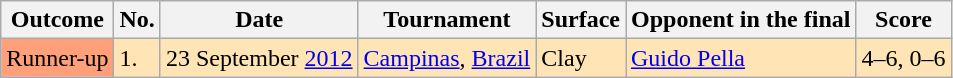<table class="sortable wikitable">
<tr>
<th>Outcome</th>
<th>No.</th>
<th>Date</th>
<th>Tournament</th>
<th>Surface</th>
<th>Opponent in the final</th>
<th>Score</th>
</tr>
<tr style="background:moccasin">
<td bgcolor=#FFA07A>Runner-up</td>
<td>1.</td>
<td>23 September <a href='#'>2012</a></td>
<td><a href='#'>Campinas</a>, <a href='#'>Brazil</a></td>
<td>Clay</td>
<td> <a href='#'>Guido Pella</a></td>
<td>4–6, 0–6</td>
</tr>
</table>
